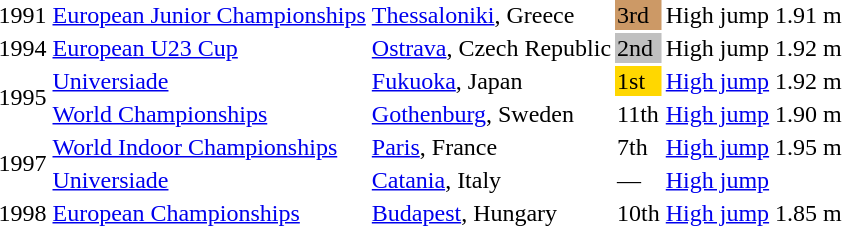<table>
<tr>
<td>1991</td>
<td><a href='#'>European Junior Championships</a></td>
<td><a href='#'>Thessaloniki</a>, Greece</td>
<td bgcolor=cc9966>3rd</td>
<td>High jump</td>
<td>1.91 m</td>
</tr>
<tr>
<td>1994</td>
<td><a href='#'>European U23 Cup</a></td>
<td><a href='#'>Ostrava</a>, Czech Republic</td>
<td bgcolor=silver>2nd</td>
<td>High jump</td>
<td>1.92 m</td>
</tr>
<tr>
<td rowspan=2>1995</td>
<td><a href='#'>Universiade</a></td>
<td><a href='#'>Fukuoka</a>, Japan</td>
<td bgcolor=gold>1st</td>
<td><a href='#'>High jump</a></td>
<td>1.92 m</td>
</tr>
<tr>
<td><a href='#'>World Championships</a></td>
<td><a href='#'>Gothenburg</a>, Sweden</td>
<td>11th</td>
<td><a href='#'>High jump</a></td>
<td>1.90 m</td>
</tr>
<tr>
<td rowspan=2>1997</td>
<td><a href='#'>World Indoor Championships</a></td>
<td><a href='#'>Paris</a>, France</td>
<td>7th</td>
<td><a href='#'>High jump</a></td>
<td>1.95 m</td>
</tr>
<tr>
<td><a href='#'>Universiade</a></td>
<td><a href='#'>Catania</a>, Italy</td>
<td>—</td>
<td><a href='#'>High jump</a></td>
<td></td>
</tr>
<tr>
<td>1998</td>
<td><a href='#'>European Championships</a></td>
<td><a href='#'>Budapest</a>, Hungary</td>
<td>10th</td>
<td><a href='#'>High jump</a></td>
<td>1.85 m</td>
</tr>
</table>
